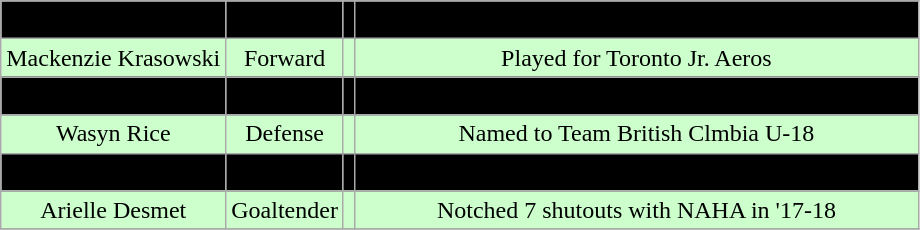<table class="wikitable">
<tr align="center" bgcolor=" ">
<td>Courtney Kollman</td>
<td>Forward</td>
<td></td>
<td>Edge School graduate</td>
</tr>
<tr align="center" bgcolor="#ccffcc ">
<td>Mackenzie Krasowski</td>
<td>Forward</td>
<td></td>
<td>Played for Toronto Jr. Aeros</td>
</tr>
<tr align="center" bgcolor=" ">
<td>Leah Marino</td>
<td>Forward</td>
<td></td>
<td>Attended North American Hockey Academy</td>
</tr>
<tr align="center" bgcolor="#ccffcc ">
<td>Wasyn Rice</td>
<td>Defense</td>
<td></td>
<td>Named to Team British Clmbia U-18</td>
</tr>
<tr align="center" bgcolor=" ">
<td>Gillian Thompson</td>
<td>Defense</td>
<td></td>
<td>Teammate of Mackenzie Krasowski on Toronto Jr. Aeros.</td>
</tr>
<tr align="center" bgcolor="#ccffcc ">
<td>Arielle Desmet</td>
<td>Goaltender</td>
<td></td>
<td>Notched 7 shutouts with NAHA in '17-18</td>
</tr>
<tr>
</tr>
</table>
